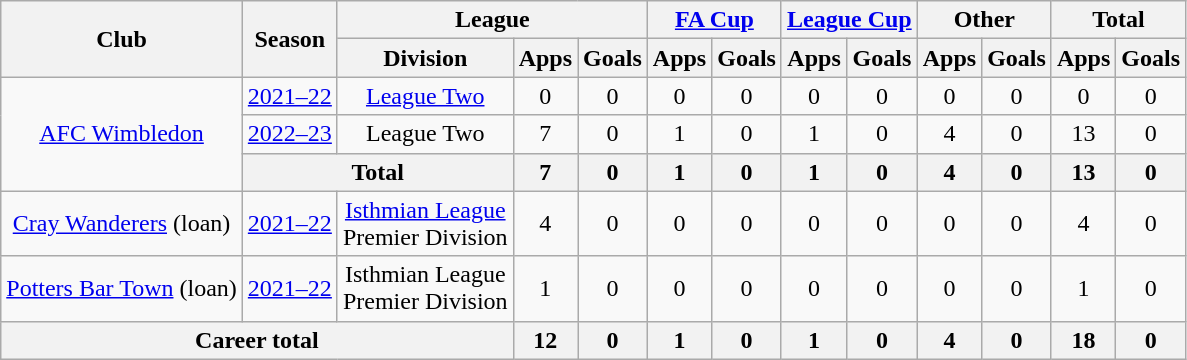<table class="wikitable" style="text-align:center;">
<tr>
<th rowspan="2">Club</th>
<th rowspan="2">Season</th>
<th colspan="3">League</th>
<th colspan="2"><a href='#'>FA Cup</a></th>
<th colspan="2"><a href='#'>League Cup</a></th>
<th colspan="2">Other</th>
<th colspan="2">Total</th>
</tr>
<tr>
<th>Division</th>
<th>Apps</th>
<th>Goals</th>
<th>Apps</th>
<th>Goals</th>
<th>Apps</th>
<th>Goals</th>
<th>Apps</th>
<th>Goals</th>
<th>Apps</th>
<th>Goals</th>
</tr>
<tr>
<td rowspan="3"><a href='#'>AFC Wimbledon</a></td>
<td><a href='#'>2021–22</a></td>
<td><a href='#'>League Two</a></td>
<td>0</td>
<td>0</td>
<td>0</td>
<td>0</td>
<td>0</td>
<td>0</td>
<td>0</td>
<td>0</td>
<td>0</td>
<td>0</td>
</tr>
<tr>
<td><a href='#'>2022–23</a></td>
<td>League Two</td>
<td>7</td>
<td>0</td>
<td>1</td>
<td>0</td>
<td>1</td>
<td>0</td>
<td>4</td>
<td>0</td>
<td>13</td>
<td>0</td>
</tr>
<tr>
<th colspan="2">Total</th>
<th>7</th>
<th>0</th>
<th>1</th>
<th>0</th>
<th>1</th>
<th>0</th>
<th>4</th>
<th>0</th>
<th>13</th>
<th>0</th>
</tr>
<tr>
<td><a href='#'>Cray Wanderers</a> (loan)</td>
<td><a href='#'>2021–22</a></td>
<td><a href='#'>Isthmian League</a><br>Premier Division</td>
<td>4</td>
<td>0</td>
<td>0</td>
<td>0</td>
<td>0</td>
<td>0</td>
<td>0</td>
<td>0</td>
<td>4</td>
<td>0</td>
</tr>
<tr>
<td><a href='#'>Potters Bar Town</a> (loan)</td>
<td><a href='#'>2021–22</a></td>
<td>Isthmian League<br>Premier Division</td>
<td>1</td>
<td>0</td>
<td>0</td>
<td>0</td>
<td>0</td>
<td>0</td>
<td>0</td>
<td>0</td>
<td>1</td>
<td>0</td>
</tr>
<tr>
<th colspan="3">Career total</th>
<th>12</th>
<th>0</th>
<th>1</th>
<th>0</th>
<th>1</th>
<th>0</th>
<th>4</th>
<th>0</th>
<th>18</th>
<th>0</th>
</tr>
</table>
